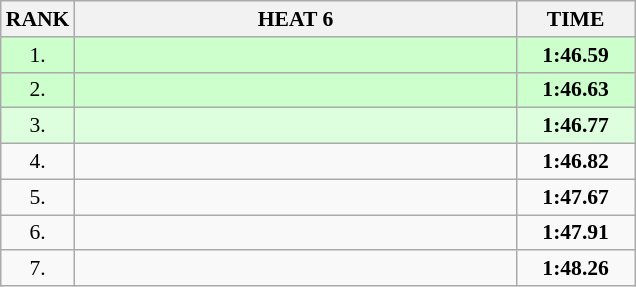<table class="wikitable" style="border-collapse: collapse; font-size: 90%;">
<tr>
<th>RANK</th>
<th style="width: 20em">HEAT 6</th>
<th style="width: 5em">TIME</th>
</tr>
<tr style="background:#ccffcc;">
<td align="center">1.</td>
<td></td>
<td align="center"><strong>1:46.59</strong></td>
</tr>
<tr style="background:#ccffcc;">
<td align="center">2.</td>
<td></td>
<td align="center"><strong>1:46.63</strong></td>
</tr>
<tr style="background:#ddffdd;">
<td align="center">3.</td>
<td></td>
<td align="center"><strong>1:46.77</strong></td>
</tr>
<tr>
<td align="center">4.</td>
<td></td>
<td align="center"><strong>1:46.82</strong></td>
</tr>
<tr>
<td align="center">5.</td>
<td></td>
<td align="center"><strong>1:47.67</strong></td>
</tr>
<tr>
<td align="center">6.</td>
<td></td>
<td align="center"><strong>1:47.91</strong></td>
</tr>
<tr>
<td align="center">7.</td>
<td></td>
<td align="center"><strong>1:48.26</strong></td>
</tr>
</table>
